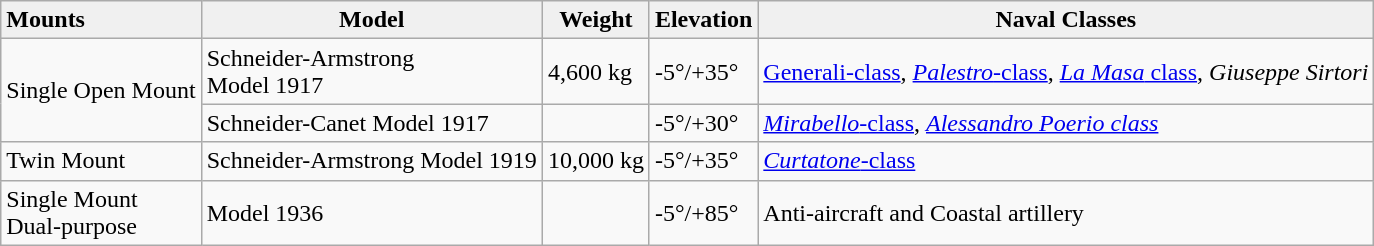<table class="wikitable">
<tr>
<td style="background:#f0f0f0;" align="left"><strong>Mounts</strong></td>
<td style="background:#f0f0f0;" align="center"><strong>Model</strong></td>
<td style="background:#f0f0f0;" align="center"><strong>Weight</strong></td>
<td style="background:#f0f0f0;" align="center"><strong>Elevation</strong></td>
<td style="background:#f0f0f0;" align="center"><strong>Naval Classes</strong></td>
</tr>
<tr>
<td rowspan="2">Single Open Mount</td>
<td>Schneider-Armstrong<br>Model 1917</td>
<td>4,600 kg</td>
<td>-5°/+35°</td>
<td><a href='#'>Generali-class</a>, <a href='#'><em>Palestro</em>-class</a>, <a href='#'><em>La Masa</em> class</a>, <em>Giuseppe Sirtori</em></td>
</tr>
<tr>
<td>Schneider-Canet Model 1917</td>
<td></td>
<td>-5°/+30°</td>
<td><a href='#'><em>Mirabello</em>-class</a>, <a href='#'><em>Alessandro Poerio class</em></a></td>
</tr>
<tr>
<td>Twin Mount</td>
<td>Schneider-Armstrong Model 1919</td>
<td>10,000 kg</td>
<td>-5°/+35°</td>
<td><a href='#'><em>Curtatone</em>-class</a></td>
</tr>
<tr>
<td>Single Mount<br>Dual-purpose</td>
<td>Model 1936</td>
<td></td>
<td>-5°/+85°</td>
<td>Anti-aircraft and Coastal artillery</td>
</tr>
</table>
